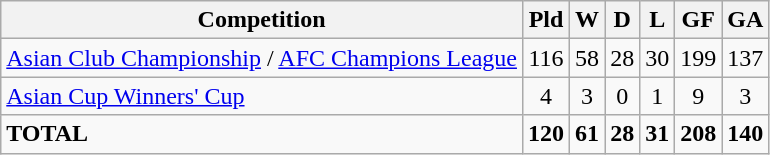<table class="wikitable">
<tr>
<th>Competition</th>
<th>Pld</th>
<th>W</th>
<th>D</th>
<th>L</th>
<th>GF</th>
<th>GA</th>
</tr>
<tr>
<td><a href='#'>Asian Club Championship</a> / <a href='#'>AFC Champions League</a></td>
<td style="text-align:center;">116</td>
<td style="text-align:center;">58</td>
<td style="text-align:center;">28</td>
<td style="text-align:center;">30</td>
<td style="text-align:center;">199</td>
<td style="text-align:center;">137</td>
</tr>
<tr>
<td><a href='#'>Asian Cup Winners' Cup</a></td>
<td style="text-align:center;">4</td>
<td style="text-align:center;">3</td>
<td style="text-align:center;">0</td>
<td style="text-align:center;">1</td>
<td style="text-align:center;">9</td>
<td style="text-align:center;">3</td>
</tr>
<tr>
<td><strong>TOTAL</strong></td>
<td style="text-align:center;"><strong>120</strong></td>
<td style="text-align:center;"><strong>61</strong></td>
<td style="text-align:center;"><strong>28</strong></td>
<td style="text-align:center;"><strong>31</strong></td>
<td style="text-align:center;"><strong>208</strong></td>
<td style="text-align:center;"><strong>140</strong></td>
</tr>
</table>
